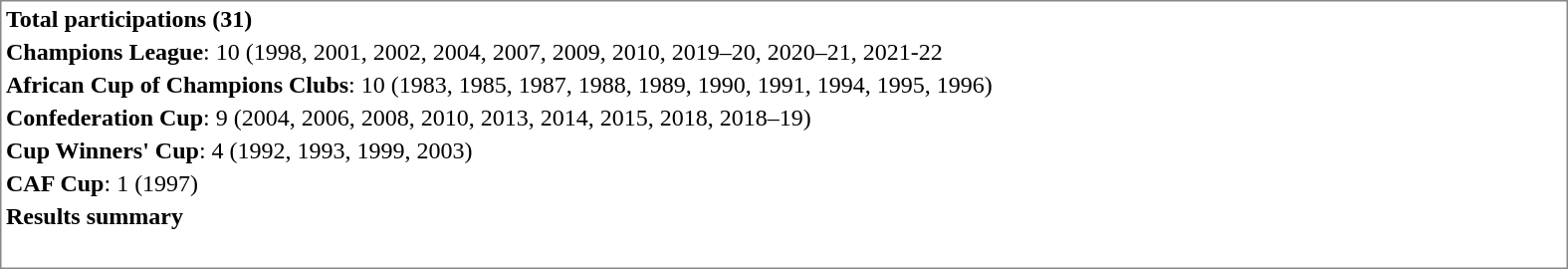<table width=1050px style="float:right; clear:right; border:1px #888 solid; margin-left:1em;">
<tr>
<td> <strong>Total participations (31)</strong></td>
</tr>
<tr>
<td><strong>Champions League</strong>: 10 (1998, 2001, 2002, 2004, 2007, 2009, 2010, 2019–20, 2020–21, 2021-22</td>
</tr>
<tr>
<td><strong>African Cup of Champions Clubs</strong>: 10 (1983, 1985, 1987, 1988, 1989, 1990, 1991, 1994, 1995, 1996)</td>
</tr>
<tr>
<td><strong>Confederation Cup</strong>: 9 (2004, 2006, 2008, 2010, 2013, 2014, 2015, 2018, 2018–19)</td>
</tr>
<tr>
<td><strong>Cup Winners' Cup</strong>: 4 (1992, 1993, 1999, 2003)</td>
</tr>
<tr>
<td><strong>CAF Cup</strong>: 1 (1997)</td>
</tr>
<tr>
<td> <strong>Results summary</strong></td>
</tr>
<tr>
<td><br><div>

</div></td>
</tr>
</table>
